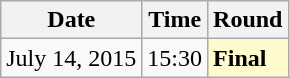<table class="wikitable">
<tr>
<th>Date</th>
<th>Time</th>
<th>Round</th>
</tr>
<tr>
<td>July 14, 2015</td>
<td>15:30</td>
<td style=background:lemonchiffon><strong>Final</strong></td>
</tr>
</table>
